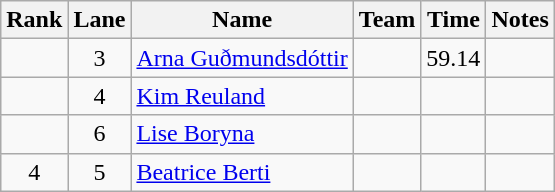<table class="wikitable sortable" style="text-align:center">
<tr>
<th>Rank</th>
<th>Lane</th>
<th>Name</th>
<th>Team</th>
<th>Time</th>
<th>Notes</th>
</tr>
<tr>
<td></td>
<td>3</td>
<td align="left"><a href='#'>Arna Guðmundsdóttir</a></td>
<td align=left></td>
<td>59.14</td>
<td></td>
</tr>
<tr>
<td></td>
<td>4</td>
<td align="left"><a href='#'>Kim Reuland</a></td>
<td align=left></td>
<td></td>
<td></td>
</tr>
<tr>
<td></td>
<td>6</td>
<td align="left"><a href='#'>Lise Boryna</a></td>
<td align=left></td>
<td></td>
<td></td>
</tr>
<tr>
<td>4</td>
<td>5</td>
<td align="left"><a href='#'>Beatrice Berti</a></td>
<td align=left></td>
<td></td>
<td></td>
</tr>
</table>
